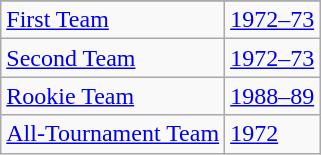<table class="wikitable">
<tr>
</tr>
<tr>
<td><a href='#'>First Team</a></td>
<td><a href='#'>1972–73</a></td>
</tr>
<tr>
<td><a href='#'>Second Team</a></td>
<td><a href='#'>1972–73</a></td>
</tr>
<tr>
<td><a href='#'>Rookie Team</a></td>
<td><a href='#'>1988–89</a></td>
</tr>
<tr>
<td><a href='#'>All-Tournament Team</a></td>
<td><a href='#'>1972</a></td>
</tr>
</table>
